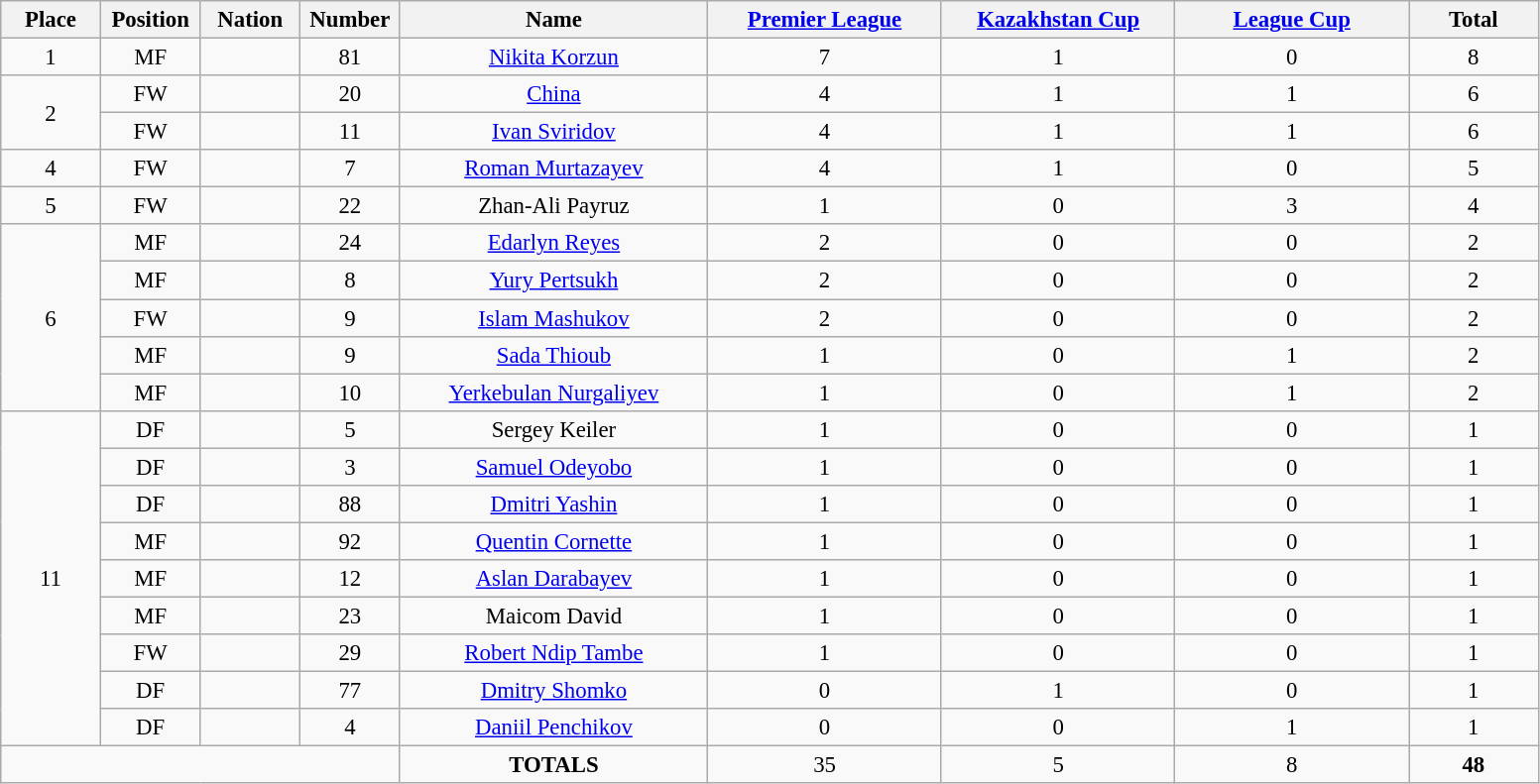<table class="wikitable" style="font-size: 95%; text-align: center;">
<tr>
<th width=60>Place</th>
<th width=60>Position</th>
<th width=60>Nation</th>
<th width=60>Number</th>
<th width=200>Name</th>
<th width=150><a href='#'>Premier League</a></th>
<th width=150><a href='#'>Kazakhstan Cup</a></th>
<th width=150><a href='#'>League Cup</a></th>
<th width=80>Total</th>
</tr>
<tr>
<td>1</td>
<td>MF</td>
<td></td>
<td>81</td>
<td><a href='#'>Nikita Korzun</a></td>
<td>7</td>
<td>1</td>
<td>0</td>
<td>8</td>
</tr>
<tr>
<td rowspan="2">2</td>
<td>FW</td>
<td></td>
<td>20</td>
<td><a href='#'>China</a></td>
<td>4</td>
<td>1</td>
<td>1</td>
<td>6</td>
</tr>
<tr>
<td>FW</td>
<td></td>
<td>11</td>
<td><a href='#'>Ivan Sviridov</a></td>
<td>4</td>
<td>1</td>
<td>1</td>
<td>6</td>
</tr>
<tr>
<td>4</td>
<td>FW</td>
<td></td>
<td>7</td>
<td><a href='#'>Roman Murtazayev</a></td>
<td>4</td>
<td>1</td>
<td>0</td>
<td>5</td>
</tr>
<tr>
<td>5</td>
<td>FW</td>
<td></td>
<td>22</td>
<td>Zhan-Ali Payruz</td>
<td>1</td>
<td>0</td>
<td>3</td>
<td>4</td>
</tr>
<tr>
<td rowspan="5">6</td>
<td>MF</td>
<td></td>
<td>24</td>
<td><a href='#'>Edarlyn Reyes</a></td>
<td>2</td>
<td>0</td>
<td>0</td>
<td>2</td>
</tr>
<tr>
<td>MF</td>
<td></td>
<td>8</td>
<td><a href='#'>Yury Pertsukh</a></td>
<td>2</td>
<td>0</td>
<td>0</td>
<td>2</td>
</tr>
<tr>
<td>FW</td>
<td></td>
<td>9</td>
<td><a href='#'>Islam Mashukov</a></td>
<td>2</td>
<td>0</td>
<td>0</td>
<td>2</td>
</tr>
<tr>
<td>MF</td>
<td></td>
<td>9</td>
<td><a href='#'>Sada Thioub</a></td>
<td>1</td>
<td>0</td>
<td>1</td>
<td>2</td>
</tr>
<tr>
<td>MF</td>
<td></td>
<td>10</td>
<td><a href='#'>Yerkebulan Nurgaliyev</a></td>
<td>1</td>
<td>0</td>
<td>1</td>
<td>2</td>
</tr>
<tr>
<td rowspan="9">11</td>
<td>DF</td>
<td></td>
<td>5</td>
<td>Sergey Keiler</td>
<td>1</td>
<td>0</td>
<td>0</td>
<td>1</td>
</tr>
<tr>
<td>DF</td>
<td></td>
<td>3</td>
<td><a href='#'>Samuel Odeyobo</a></td>
<td>1</td>
<td>0</td>
<td>0</td>
<td>1</td>
</tr>
<tr>
<td>DF</td>
<td></td>
<td>88</td>
<td><a href='#'>Dmitri Yashin</a></td>
<td>1</td>
<td>0</td>
<td>0</td>
<td>1</td>
</tr>
<tr>
<td>MF</td>
<td></td>
<td>92</td>
<td><a href='#'>Quentin Cornette</a></td>
<td>1</td>
<td>0</td>
<td>0</td>
<td>1</td>
</tr>
<tr>
<td>MF</td>
<td></td>
<td>12</td>
<td><a href='#'>Aslan Darabayev</a></td>
<td>1</td>
<td>0</td>
<td>0</td>
<td>1</td>
</tr>
<tr>
<td>MF</td>
<td></td>
<td>23</td>
<td>Maicom David</td>
<td>1</td>
<td>0</td>
<td>0</td>
<td>1</td>
</tr>
<tr>
<td>FW</td>
<td></td>
<td>29</td>
<td><a href='#'>Robert Ndip Tambe</a></td>
<td>1</td>
<td>0</td>
<td>0</td>
<td>1</td>
</tr>
<tr>
<td>DF</td>
<td></td>
<td>77</td>
<td><a href='#'>Dmitry Shomko</a></td>
<td>0</td>
<td>1</td>
<td>0</td>
<td>1</td>
</tr>
<tr>
<td>DF</td>
<td></td>
<td>4</td>
<td><a href='#'>Daniil Penchikov</a></td>
<td>0</td>
<td>0</td>
<td>1</td>
<td>1</td>
</tr>
<tr>
<td colspan="4"></td>
<td><strong>TOTALS</strong></td>
<td>35</td>
<td>5</td>
<td>8</td>
<td><strong>48</strong></td>
</tr>
</table>
